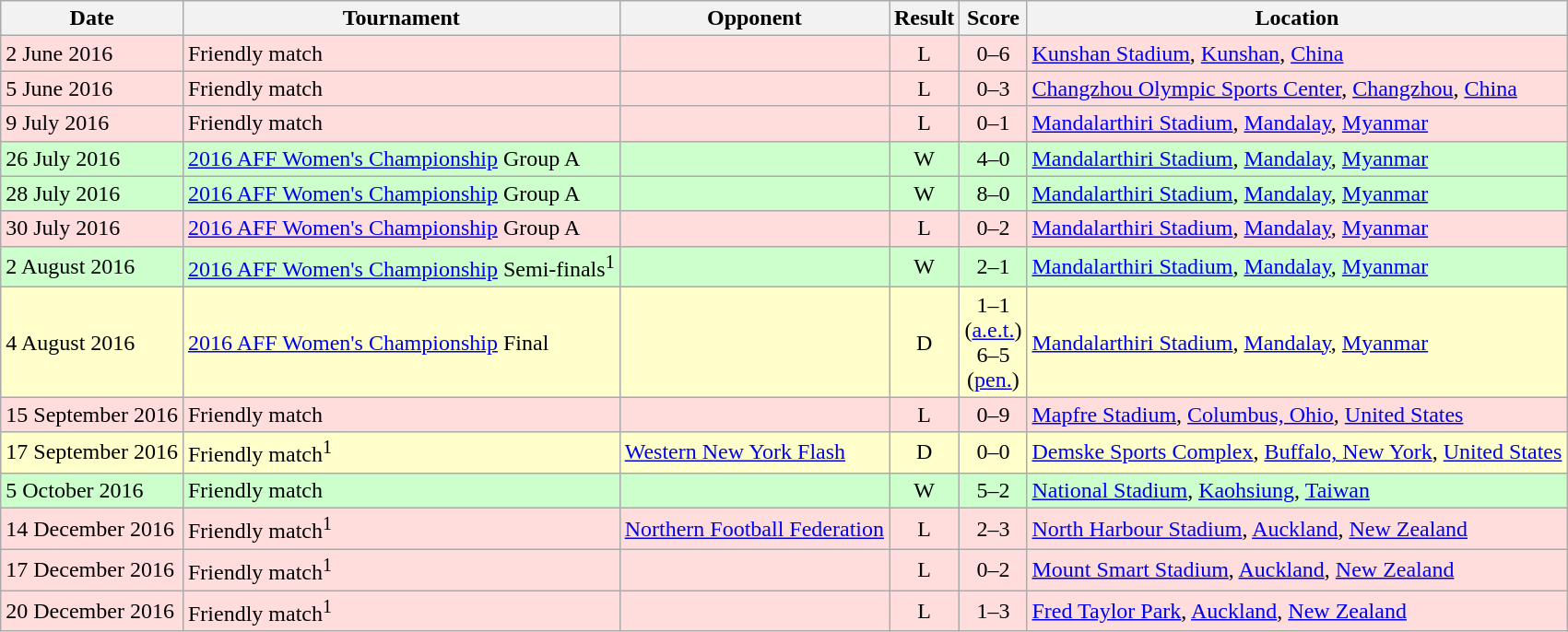<table class="wikitable">
<tr>
<th>Date</th>
<th>Tournament</th>
<th>Opponent</th>
<th>Result</th>
<th>Score</th>
<th>Location</th>
</tr>
<tr style="background:#fdd;">
<td>2 June 2016</td>
<td>Friendly match</td>
<td></td>
<td style="text-align:center">L</td>
<td style="text-align:center">0–6</td>
<td> <a href='#'>Kunshan Stadium</a>, <a href='#'>Kunshan</a>, <a href='#'>China</a></td>
</tr>
<tr style="background:#fdd;">
<td>5 June 2016</td>
<td>Friendly match</td>
<td></td>
<td style="text-align:center">L</td>
<td style="text-align:center">0–3</td>
<td> <a href='#'>Changzhou Olympic Sports Center</a>, <a href='#'>Changzhou</a>, <a href='#'>China</a></td>
</tr>
<tr style="background:#fdd;">
<td>9 July 2016</td>
<td>Friendly match</td>
<td></td>
<td style="text-align:center">L</td>
<td style="text-align:center">0–1</td>
<td> <a href='#'>Mandalarthiri Stadium</a>, <a href='#'>Mandalay</a>, <a href='#'>Myanmar</a></td>
</tr>
<tr style="background:#cfc;">
<td>26 July 2016</td>
<td><a href='#'>2016 AFF Women's Championship</a> Group A</td>
<td></td>
<td style="text-align:center">W</td>
<td style="text-align:center">4–0</td>
<td>  <a href='#'>Mandalarthiri Stadium</a>, <a href='#'>Mandalay</a>, <a href='#'>Myanmar</a></td>
</tr>
<tr style="background:#cfc;">
<td>28 July 2016</td>
<td><a href='#'>2016 AFF Women's Championship</a> Group A</td>
<td></td>
<td style="text-align:center">W</td>
<td style="text-align:center">8–0</td>
<td>  <a href='#'>Mandalarthiri Stadium</a>, <a href='#'>Mandalay</a>, <a href='#'>Myanmar</a></td>
</tr>
<tr style="background:#fdd;">
<td>30 July 2016</td>
<td><a href='#'>2016 AFF Women's Championship</a> Group A</td>
<td></td>
<td style="text-align:center">L</td>
<td style="text-align:center">0–2</td>
<td>  <a href='#'>Mandalarthiri Stadium</a>, <a href='#'>Mandalay</a>, <a href='#'>Myanmar</a></td>
</tr>
<tr style="background:#cfc;">
<td>2 August 2016</td>
<td><a href='#'>2016 AFF Women's Championship</a> Semi-finals<sup>1</sup></td>
<td></td>
<td style="text-align:center">W</td>
<td style="text-align:center">2–1</td>
<td>  <a href='#'>Mandalarthiri Stadium</a>, <a href='#'>Mandalay</a>, <a href='#'>Myanmar</a></td>
</tr>
<tr style="background:#FFFFCC;">
<td>4 August 2016</td>
<td><a href='#'>2016 AFF Women's Championship</a> Final</td>
<td></td>
<td style="text-align:center">D</td>
<td style="text-align:center">1–1<br>(<a href='#'>a.e.t.</a>)<br>6–5<br>(<a href='#'>pen.</a>)</td>
<td>  <a href='#'>Mandalarthiri Stadium</a>, <a href='#'>Mandalay</a>, <a href='#'>Myanmar</a></td>
</tr>
<tr style="background:#fdd;">
<td>15 September 2016</td>
<td>Friendly match</td>
<td></td>
<td style="text-align:center">L</td>
<td style="text-align:center">0–9</td>
<td> <a href='#'>Mapfre Stadium</a>, <a href='#'>Columbus, Ohio</a>, <a href='#'>United States</a></td>
</tr>
<tr style="background:#ffc;">
<td>17 September 2016</td>
<td>Friendly match<sup>1</sup></td>
<td> <a href='#'>Western New York Flash</a></td>
<td style="text-align:center">D</td>
<td style="text-align:center">0–0</td>
<td> <a href='#'>Demske Sports Complex</a>, <a href='#'>Buffalo, New York</a>, <a href='#'>United States</a></td>
</tr>
<tr style="background:#cfc;">
<td>5 October 2016</td>
<td>Friendly match</td>
<td></td>
<td style="text-align:center">W</td>
<td style="text-align:center">5–2</td>
<td> <a href='#'>National Stadium</a>, <a href='#'>Kaohsiung</a>, <a href='#'>Taiwan</a></td>
</tr>
<tr style="background:#fdd;">
<td>14 December 2016</td>
<td>Friendly match<sup>1</sup></td>
<td> <a href='#'>Northern Football Federation</a></td>
<td style="text-align:center">L</td>
<td style="text-align:center">2–3</td>
<td> <a href='#'>North Harbour Stadium</a>, <a href='#'>Auckland</a>, <a href='#'>New Zealand</a></td>
</tr>
<tr style="background:#fdd;">
<td>17 December 2016</td>
<td>Friendly match<sup>1</sup></td>
<td></td>
<td style="text-align:center">L</td>
<td style="text-align:center">0–2</td>
<td> <a href='#'>Mount Smart Stadium</a>, <a href='#'>Auckland</a>, <a href='#'>New Zealand</a></td>
</tr>
<tr style="background:#fdd;">
<td>20 December 2016</td>
<td>Friendly match<sup>1</sup></td>
<td></td>
<td style="text-align:center">L</td>
<td style="text-align:center">1–3</td>
<td> <a href='#'>Fred Taylor Park</a>, <a href='#'>Auckland</a>, <a href='#'>New Zealand</a></td>
</tr>
</table>
